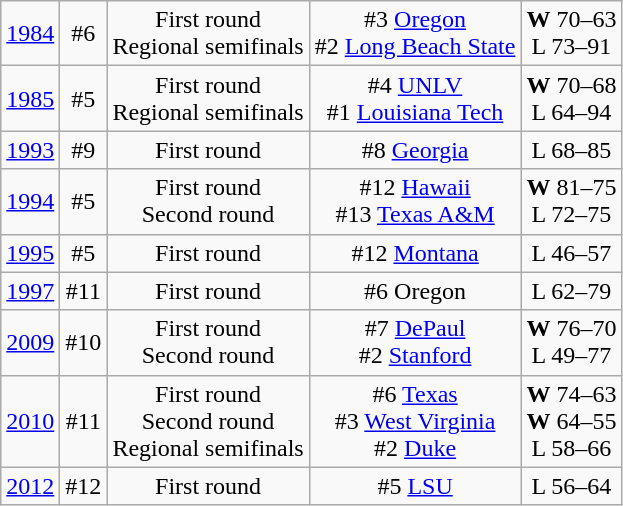<table class="wikitable">
<tr style="text-align:center;">
<td><a href='#'>1984</a></td>
<td>#6</td>
<td>First round<br>Regional semifinals</td>
<td>#3 <a href='#'>Oregon</a><br>#2 <a href='#'>Long Beach State</a></td>
<td><strong>W</strong> 70–63<br>L 73–91</td>
</tr>
<tr style="text-align:center;">
<td><a href='#'>1985</a></td>
<td>#5</td>
<td>First round<br>Regional semifinals</td>
<td>#4 <a href='#'>UNLV</a><br>#1 <a href='#'>Louisiana Tech</a></td>
<td><strong>W</strong> 70–68<br> L 64–94</td>
</tr>
<tr style="text-align:center;">
<td><a href='#'>1993</a></td>
<td>#9</td>
<td>First round</td>
<td>#8 <a href='#'>Georgia</a></td>
<td>L 68–85</td>
</tr>
<tr style="text-align:center;">
<td><a href='#'>1994</a></td>
<td>#5</td>
<td>First round<br>Second round</td>
<td>#12 <a href='#'>Hawaii</a><br>#13 <a href='#'>Texas A&M</a></td>
<td><strong>W</strong> 81–75<br>L 72–75</td>
</tr>
<tr style="text-align:center;">
<td><a href='#'>1995</a></td>
<td>#5</td>
<td>First round</td>
<td>#12 <a href='#'>Montana</a></td>
<td>L 46–57</td>
</tr>
<tr style="text-align:center;">
<td><a href='#'>1997</a></td>
<td>#11</td>
<td>First round</td>
<td>#6 Oregon</td>
<td>L 62–79</td>
</tr>
<tr style="text-align:center;">
<td><a href='#'>2009</a></td>
<td>#10</td>
<td>First round<br>Second round</td>
<td>#7 <a href='#'>DePaul</a><br>#2 <a href='#'>Stanford</a></td>
<td><strong>W</strong> 76–70<br>L 49–77</td>
</tr>
<tr style="text-align:center;">
<td><a href='#'>2010</a></td>
<td>#11</td>
<td>First round<br>Second round<br>Regional semifinals</td>
<td>#6 <a href='#'>Texas</a><br>#3 <a href='#'>West Virginia</a><br>#2 <a href='#'>Duke</a></td>
<td><strong>W</strong> 74–63<br><strong>W</strong> 64–55<br>L 58–66</td>
</tr>
<tr style="text-align:center;">
<td><a href='#'>2012</a></td>
<td>#12</td>
<td>First round</td>
<td>#5 <a href='#'>LSU</a></td>
<td>L 56–64</td>
</tr>
</table>
